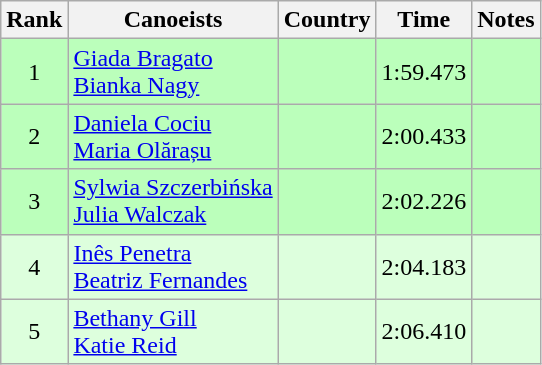<table class="wikitable" style="text-align:center">
<tr>
<th>Rank</th>
<th>Canoeists</th>
<th>Country</th>
<th>Time</th>
<th>Notes</th>
</tr>
<tr bgcolor=bbffbb>
<td>1</td>
<td align=left><a href='#'>Giada Bragato</a><br><a href='#'>Bianka Nagy</a></td>
<td align=left></td>
<td>1:59.473</td>
<td></td>
</tr>
<tr bgcolor=bbffbb>
<td>2</td>
<td align=left><a href='#'>Daniela Cociu</a><br><a href='#'>Maria Olărașu</a></td>
<td align=left></td>
<td>2:00.433</td>
<td></td>
</tr>
<tr bgcolor=bbffbb>
<td>3</td>
<td align=left><a href='#'>Sylwia Szczerbińska</a><br><a href='#'>Julia Walczak</a></td>
<td align=left></td>
<td>2:02.226</td>
<td></td>
</tr>
<tr bgcolor=ddffdd>
<td>4</td>
<td align=left><a href='#'>Inês Penetra</a><br><a href='#'>Beatriz Fernandes</a></td>
<td align=left></td>
<td>2:04.183</td>
<td></td>
</tr>
<tr bgcolor=ddffdd>
<td>5</td>
<td align=left><a href='#'>Bethany Gill</a><br><a href='#'>Katie Reid</a></td>
<td align=left></td>
<td>2:06.410</td>
<td></td>
</tr>
</table>
